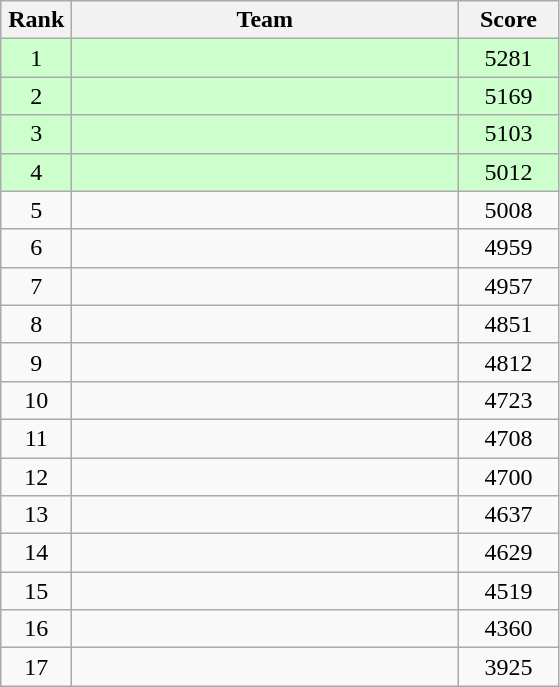<table class=wikitable style="text-align:center">
<tr>
<th width=40>Rank</th>
<th width=250>Team</th>
<th width=60>Score</th>
</tr>
<tr bgcolor="ccffcc">
<td>1</td>
<td align=left></td>
<td>5281</td>
</tr>
<tr bgcolor="ccffcc">
<td>2</td>
<td align=left></td>
<td>5169</td>
</tr>
<tr bgcolor="ccffcc">
<td>3</td>
<td align=left></td>
<td>5103</td>
</tr>
<tr bgcolor="ccffcc">
<td>4</td>
<td align=left></td>
<td>5012</td>
</tr>
<tr>
<td>5</td>
<td align=left></td>
<td>5008</td>
</tr>
<tr>
<td>6</td>
<td align=left></td>
<td>4959</td>
</tr>
<tr>
<td>7</td>
<td align=left></td>
<td>4957</td>
</tr>
<tr>
<td>8</td>
<td align=left></td>
<td>4851</td>
</tr>
<tr>
<td>9</td>
<td align=left></td>
<td>4812</td>
</tr>
<tr>
<td>10</td>
<td align=left></td>
<td>4723</td>
</tr>
<tr>
<td>11</td>
<td align=left></td>
<td>4708</td>
</tr>
<tr>
<td>12</td>
<td align=left></td>
<td>4700</td>
</tr>
<tr>
<td>13</td>
<td align=left></td>
<td>4637</td>
</tr>
<tr>
<td>14</td>
<td align=left></td>
<td>4629</td>
</tr>
<tr>
<td>15</td>
<td align=left></td>
<td>4519</td>
</tr>
<tr>
<td>16</td>
<td align=left></td>
<td>4360</td>
</tr>
<tr>
<td>17</td>
<td align=left></td>
<td>3925</td>
</tr>
</table>
